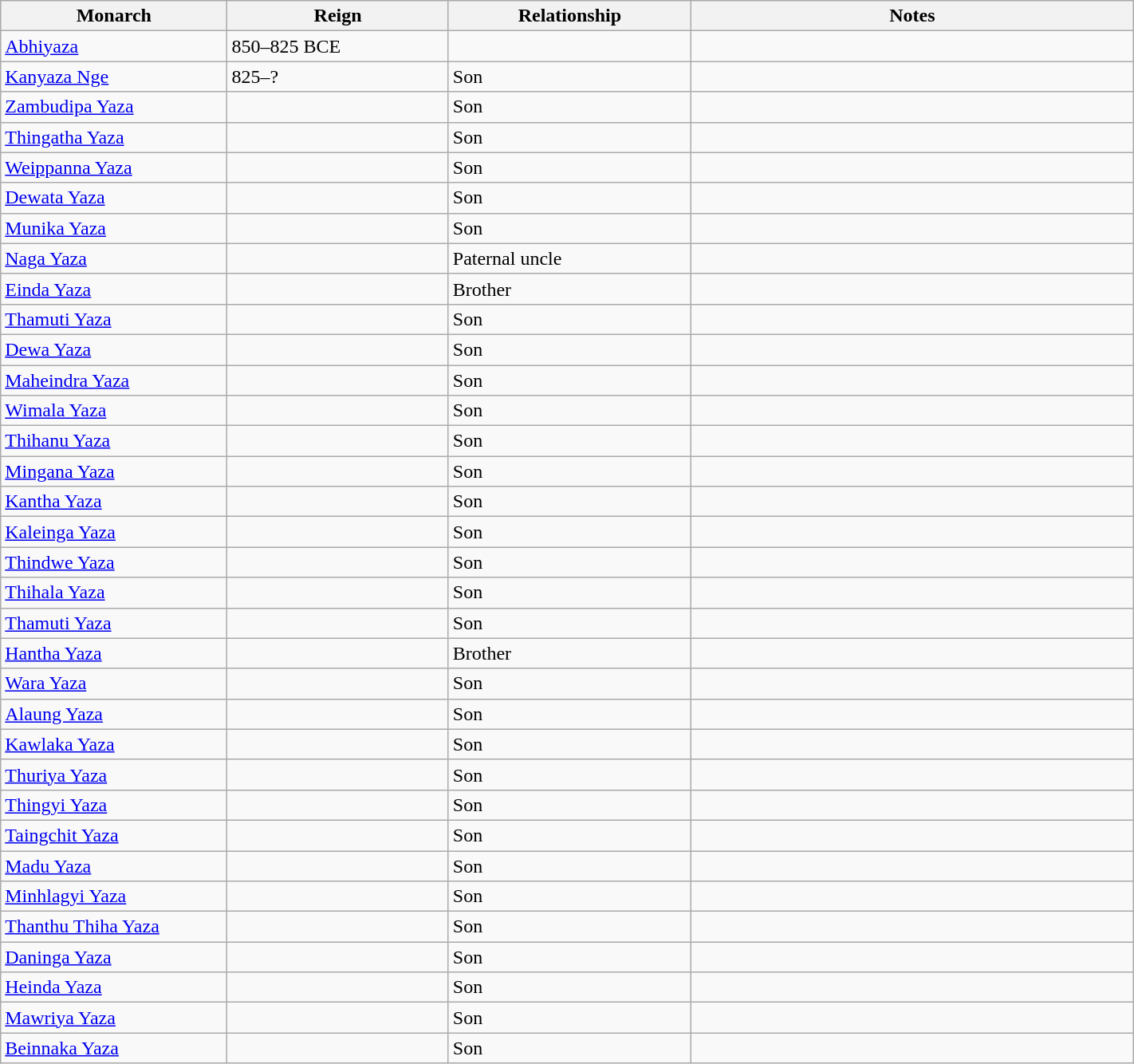<table width=75% class="wikitable">
<tr>
<th width=8%>Monarch</th>
<th width=8%>Reign</th>
<th width=8%>Relationship</th>
<th width=16%>Notes</th>
</tr>
<tr>
<td><a href='#'>Abhiyaza</a></td>
<td>850–825 BCE</td>
<td></td>
<td></td>
</tr>
<tr>
<td><a href='#'>Kanyaza Nge</a></td>
<td>825–?</td>
<td>Son</td>
<td></td>
</tr>
<tr>
<td><a href='#'>Zambudipa Yaza</a></td>
<td></td>
<td>Son</td>
<td></td>
</tr>
<tr>
<td><a href='#'>Thingatha Yaza</a></td>
<td></td>
<td>Son</td>
<td></td>
</tr>
<tr>
<td><a href='#'>Weippanna Yaza</a></td>
<td></td>
<td>Son</td>
<td></td>
</tr>
<tr>
<td><a href='#'>Dewata Yaza</a></td>
<td></td>
<td>Son</td>
<td></td>
</tr>
<tr>
<td><a href='#'>Munika Yaza</a></td>
<td></td>
<td>Son</td>
<td></td>
</tr>
<tr>
<td><a href='#'>Naga Yaza</a></td>
<td></td>
<td>Paternal uncle</td>
<td></td>
</tr>
<tr>
<td><a href='#'>Einda Yaza</a></td>
<td></td>
<td>Brother</td>
<td></td>
</tr>
<tr>
<td><a href='#'>Thamuti Yaza</a></td>
<td></td>
<td>Son</td>
<td></td>
</tr>
<tr>
<td><a href='#'>Dewa Yaza</a></td>
<td></td>
<td>Son</td>
<td></td>
</tr>
<tr>
<td><a href='#'>Maheindra Yaza</a></td>
<td></td>
<td>Son</td>
<td></td>
</tr>
<tr>
<td><a href='#'>Wimala Yaza</a></td>
<td></td>
<td>Son</td>
<td></td>
</tr>
<tr>
<td><a href='#'>Thihanu Yaza</a></td>
<td></td>
<td>Son</td>
<td></td>
</tr>
<tr>
<td><a href='#'>Mingana Yaza</a></td>
<td></td>
<td>Son</td>
<td></td>
</tr>
<tr>
<td><a href='#'>Kantha Yaza</a></td>
<td></td>
<td>Son</td>
<td></td>
</tr>
<tr>
<td><a href='#'>Kaleinga Yaza</a></td>
<td></td>
<td>Son</td>
<td></td>
</tr>
<tr>
<td><a href='#'>Thindwe Yaza</a></td>
<td></td>
<td>Son</td>
<td></td>
</tr>
<tr>
<td><a href='#'>Thihala Yaza</a></td>
<td></td>
<td>Son</td>
<td></td>
</tr>
<tr>
<td><a href='#'>Thamuti Yaza</a></td>
<td></td>
<td>Son</td>
<td></td>
</tr>
<tr>
<td><a href='#'>Hantha Yaza</a></td>
<td></td>
<td>Brother</td>
<td></td>
</tr>
<tr>
<td><a href='#'>Wara Yaza</a></td>
<td></td>
<td>Son</td>
<td></td>
</tr>
<tr>
<td><a href='#'>Alaung Yaza</a></td>
<td></td>
<td>Son</td>
<td></td>
</tr>
<tr>
<td><a href='#'>Kawlaka Yaza</a></td>
<td></td>
<td>Son</td>
<td></td>
</tr>
<tr>
<td><a href='#'>Thuriya Yaza</a></td>
<td></td>
<td>Son</td>
<td></td>
</tr>
<tr>
<td><a href='#'>Thingyi Yaza</a></td>
<td></td>
<td>Son</td>
<td></td>
</tr>
<tr>
<td><a href='#'>Taingchit Yaza</a></td>
<td></td>
<td>Son</td>
<td></td>
</tr>
<tr>
<td><a href='#'>Madu Yaza</a></td>
<td></td>
<td>Son</td>
<td></td>
</tr>
<tr>
<td><a href='#'>Minhlagyi Yaza</a></td>
<td></td>
<td>Son</td>
<td></td>
</tr>
<tr>
<td><a href='#'>Thanthu Thiha Yaza</a></td>
<td></td>
<td>Son</td>
<td></td>
</tr>
<tr>
<td><a href='#'>Daninga Yaza</a></td>
<td></td>
<td>Son</td>
<td></td>
</tr>
<tr>
<td><a href='#'>Heinda Yaza</a></td>
<td></td>
<td>Son</td>
<td></td>
</tr>
<tr>
<td><a href='#'>Mawriya Yaza</a></td>
<td></td>
<td>Son</td>
<td></td>
</tr>
<tr>
<td><a href='#'>Beinnaka Yaza</a></td>
<td></td>
<td>Son</td>
<td></td>
</tr>
</table>
